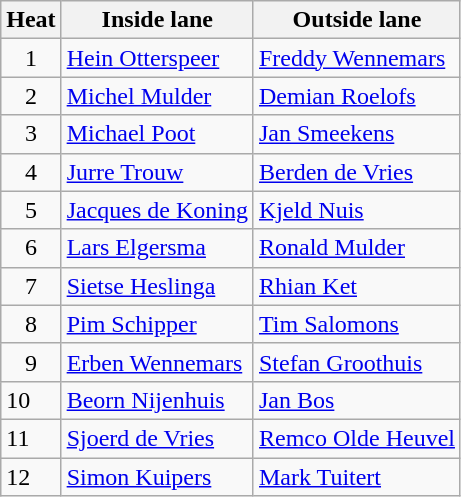<table class="wikitable">
<tr>
<th>Heat</th>
<th>Inside lane</th>
<th>Outside lane</th>
</tr>
<tr>
<td align=center>1</td>
<td><a href='#'>Hein Otterspeer</a></td>
<td><a href='#'>Freddy Wennemars</a></td>
</tr>
<tr>
<td align=center>2</td>
<td><a href='#'>Michel Mulder</a></td>
<td><a href='#'>Demian Roelofs</a></td>
</tr>
<tr>
<td align=center>3</td>
<td><a href='#'>Michael Poot</a></td>
<td><a href='#'>Jan Smeekens</a></td>
</tr>
<tr>
<td align=center>4</td>
<td><a href='#'>Jurre Trouw</a></td>
<td><a href='#'>Berden de Vries</a></td>
</tr>
<tr>
<td align=center>5</td>
<td><a href='#'>Jacques de Koning</a></td>
<td><a href='#'>Kjeld Nuis</a></td>
</tr>
<tr>
<td align=center>6</td>
<td><a href='#'>Lars Elgersma</a></td>
<td><a href='#'>Ronald Mulder</a></td>
</tr>
<tr>
<td align=center>7</td>
<td><a href='#'>Sietse Heslinga</a></td>
<td><a href='#'>Rhian Ket</a></td>
</tr>
<tr>
<td align=center>8</td>
<td><a href='#'>Pim Schipper</a></td>
<td><a href='#'>Tim Salomons</a></td>
</tr>
<tr>
<td align=center>9</td>
<td><a href='#'>Erben Wennemars</a></td>
<td><a href='#'>Stefan Groothuis</a></td>
</tr>
<tr>
<td>10</td>
<td><a href='#'>Beorn Nijenhuis</a></td>
<td><a href='#'>Jan Bos</a></td>
</tr>
<tr>
<td>11</td>
<td><a href='#'>Sjoerd de Vries</a></td>
<td><a href='#'>Remco Olde Heuvel</a></td>
</tr>
<tr>
<td>12</td>
<td><a href='#'>Simon Kuipers</a></td>
<td><a href='#'>Mark Tuitert</a></td>
</tr>
</table>
